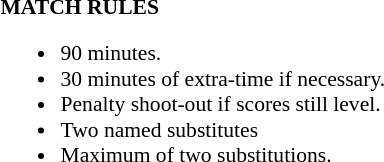<table width=100% style="font-size: 90%">
<tr>
<td width=50% valign=top><br><strong>MATCH RULES</strong><ul><li>90 minutes.</li><li>30 minutes of extra-time if necessary.</li><li>Penalty shoot-out if scores still level.</li><li>Two named substitutes</li><li>Maximum of two substitutions.</li></ul></td>
</tr>
</table>
